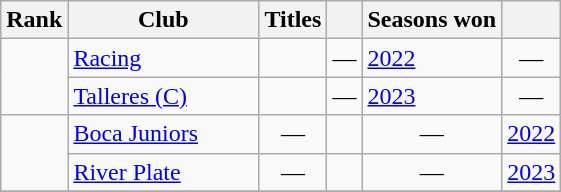<table class="wikitable sortable">
<tr>
<th>Rank</th>
<th width=120px>Club</th>
<th scope=col>Titles</th>
<th scope=col></th>
<th scope=col>Seasons won</th>
<th scope=col></th>
</tr>
<tr>
<td rowspan="2"></td>
<td><a href='#'>Racing</a></td>
<td></td>
<td align=center>—</td>
<td><a href='#'>2022</a></td>
<td align=center>—</td>
</tr>
<tr>
<td><a href='#'>Talleres (C)</a></td>
<td></td>
<td align=center>—</td>
<td><a href='#'>2023</a></td>
<td align=center>—</td>
</tr>
<tr>
<td rowspan="2"></td>
<td><a href='#'>Boca Juniors</a></td>
<td align=center>—</td>
<td></td>
<td align=center>—</td>
<td><a href='#'>2022</a></td>
</tr>
<tr>
<td><a href='#'>River Plate</a></td>
<td align=center>—</td>
<td></td>
<td align=center>—</td>
<td><a href='#'>2023</a></td>
</tr>
<tr>
</tr>
</table>
